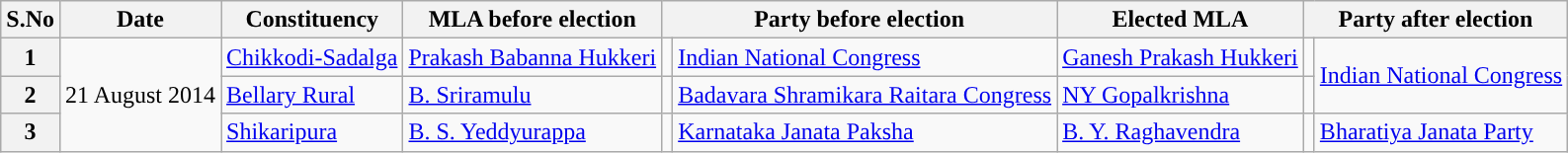<table class="wikitable sortable">
<tr>
<th>S.No</th>
<th>Date</th>
<th>Constituency</th>
<th>MLA before election</th>
<th colspan="2">Party before election</th>
<th>Elected MLA</th>
<th colspan="2">Party after election</th>
</tr>
<tr>
<th>1</th>
<td rowspan="3">21 August 2014</td>
<td><a href='#'>Chikkodi-Sadalga</a></td>
<td><a href='#'>Prakash Babanna Hukkeri</a></td>
<td></td>
<td><a href='#'>Indian National Congress</a></td>
<td><a href='#'>Ganesh Prakash Hukkeri</a></td>
<td></td>
<td rowspan="2"><a href='#'>Indian National Congress</a></td>
</tr>
<tr>
<th>2</th>
<td><a href='#'>Bellary Rural</a></td>
<td><a href='#'>B. Sriramulu</a></td>
<td></td>
<td><a href='#'>Badavara Shramikara Raitara Congress</a></td>
<td><a href='#'>NY Gopalkrishna</a></td>
<td></td>
</tr>
<tr>
<th>3</th>
<td><a href='#'>Shikaripura</a></td>
<td><a href='#'>B. S. Yeddyurappa</a></td>
<td></td>
<td><a href='#'>Karnataka Janata Paksha</a></td>
<td><a href='#'>B. Y. Raghavendra</a></td>
<td></td>
<td><a href='#'>Bharatiya Janata Party</a></td>
</tr>
</table>
